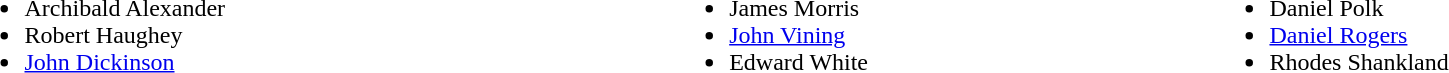<table width=100%>
<tr valign=top>
<td><br><ul><li>Archibald Alexander</li><li>Robert Haughey</li><li><a href='#'>John Dickinson</a></li></ul></td>
<td><br><ul><li>James Morris</li><li><a href='#'>John Vining</a></li><li>Edward White</li></ul></td>
<td><br><ul><li>Daniel Polk</li><li><a href='#'>Daniel Rogers</a></li><li>Rhodes Shankland</li></ul></td>
</tr>
</table>
